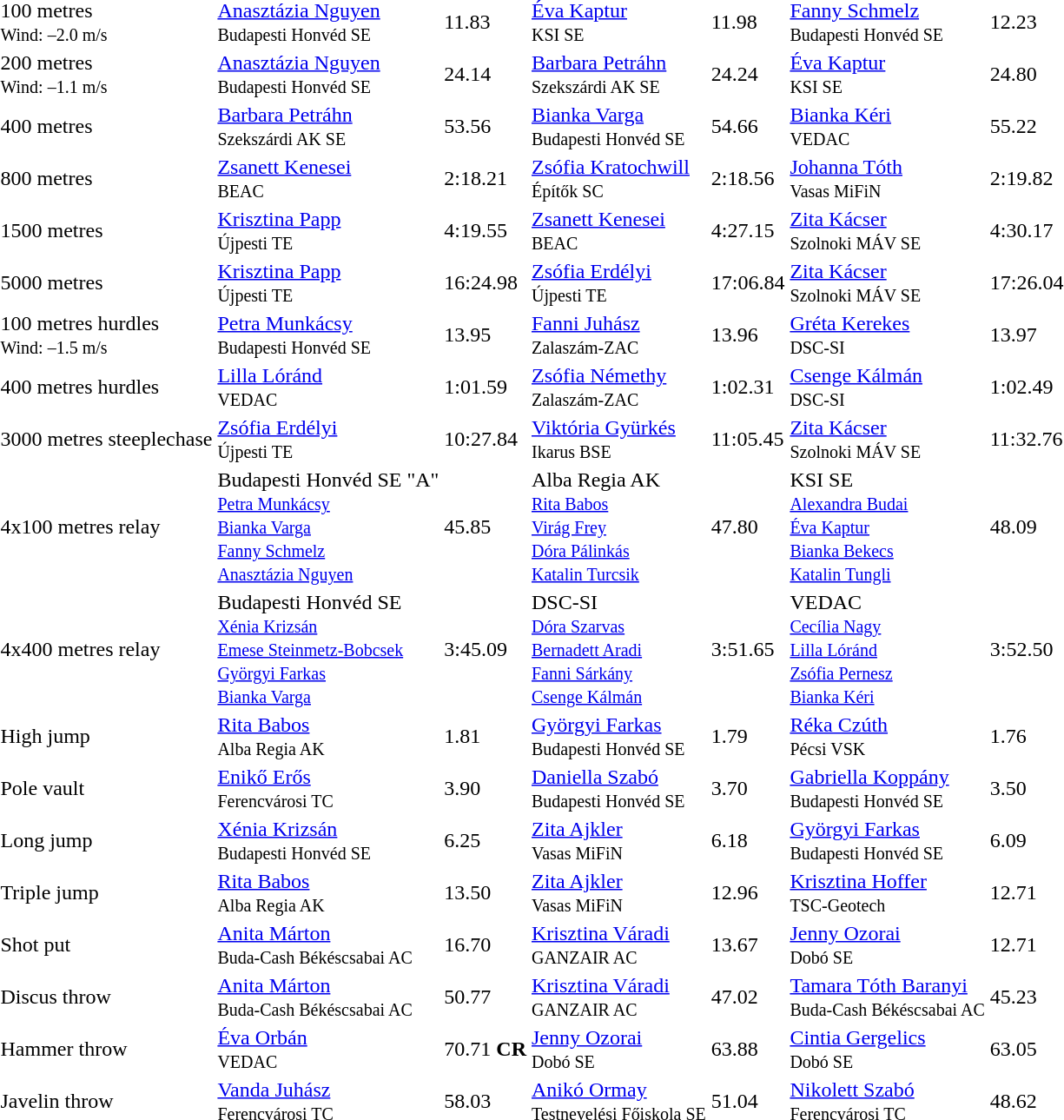<table>
<tr>
<td>100 metres <br><small>Wind: –2.0 m/s</small></td>
<td><a href='#'>Anasztázia Nguyen</a><br><small>Budapesti Honvéd SE</small></td>
<td>11.83</td>
<td><a href='#'>Éva Kaptur</a><br><small>KSI SE</small></td>
<td>11.98</td>
<td><a href='#'>Fanny Schmelz</a><br><small>Budapesti Honvéd SE</small></td>
<td>12.23</td>
</tr>
<tr>
<td>200 metres <br><small>Wind: –1.1 m/s</small></td>
<td><a href='#'>Anasztázia Nguyen</a><br><small>Budapesti Honvéd SE</small></td>
<td>24.14</td>
<td><a href='#'>Barbara Petráhn</a><br><small>Szekszárdi AK SE</small></td>
<td>24.24</td>
<td><a href='#'>Éva Kaptur</a><br><small>KSI SE</small></td>
<td>24.80</td>
</tr>
<tr>
<td>400 metres</td>
<td><a href='#'>Barbara Petráhn</a><br><small>Szekszárdi AK SE</small></td>
<td>53.56</td>
<td><a href='#'>Bianka Varga</a><br><small>Budapesti Honvéd SE</small></td>
<td>54.66</td>
<td><a href='#'>Bianka Kéri</a><br><small>VEDAC</small></td>
<td>55.22</td>
</tr>
<tr>
<td>800 metres</td>
<td><a href='#'>Zsanett Kenesei</a><br><small>BEAC</small></td>
<td>2:18.21</td>
<td><a href='#'>Zsófia Kratochwill</a><br><small>Építők SC</small></td>
<td>2:18.56</td>
<td><a href='#'>Johanna Tóth</a><br><small>Vasas MiFiN</small></td>
<td>2:19.82</td>
</tr>
<tr>
<td>1500 metres</td>
<td><a href='#'>Krisztina Papp</a><br><small>Újpesti TE</small></td>
<td>4:19.55</td>
<td><a href='#'>Zsanett Kenesei</a><br><small>BEAC</small></td>
<td>4:27.15</td>
<td><a href='#'>Zita Kácser</a><br><small>Szolnoki MÁV SE</small></td>
<td>4:30.17</td>
</tr>
<tr>
<td>5000 metres</td>
<td><a href='#'>Krisztina Papp</a><br><small>Újpesti TE</small></td>
<td>16:24.98</td>
<td><a href='#'>Zsófia Erdélyi</a><br><small>Újpesti TE</small></td>
<td>17:06.84</td>
<td><a href='#'>Zita Kácser</a><br><small>Szolnoki MÁV SE</small></td>
<td>17:26.04</td>
</tr>
<tr>
<td>100 metres hurdles<br><small>Wind: –1.5 m/s</small></td>
<td><a href='#'>Petra Munkácsy</a><br><small>Budapesti Honvéd SE</small></td>
<td>13.95</td>
<td><a href='#'>Fanni Juhász</a><br><small>Zalaszám-ZAC</small></td>
<td>13.96</td>
<td><a href='#'>Gréta Kerekes</a><br><small>DSC-SI</small></td>
<td>13.97</td>
</tr>
<tr>
<td>400 metres hurdles</td>
<td><a href='#'>Lilla Lóránd</a><br><small>VEDAC</small></td>
<td>1:01.59</td>
<td><a href='#'>Zsófia Némethy</a><br><small>Zalaszám-ZAC</small></td>
<td>1:02.31</td>
<td><a href='#'>Csenge Kálmán</a><br><small>DSC-SI</small></td>
<td>1:02.49</td>
</tr>
<tr>
<td>3000 metres steeplechase</td>
<td><a href='#'>Zsófia Erdélyi</a><br><small>Újpesti TE</small></td>
<td>10:27.84</td>
<td><a href='#'>Viktória Gyürkés</a><br><small>Ikarus BSE</small></td>
<td>11:05.45</td>
<td><a href='#'>Zita Kácser</a><br><small>Szolnoki MÁV SE</small></td>
<td>11:32.76</td>
</tr>
<tr>
<td>4x100 metres relay</td>
<td>Budapesti Honvéd SE "A"<br><small><a href='#'>Petra Munkácsy</a><br><a href='#'>Bianka Varga</a><br><a href='#'>Fanny Schmelz</a><br><a href='#'>Anasztázia Nguyen</a></small></td>
<td>45.85</td>
<td>Alba Regia AK<br><small><a href='#'>Rita Babos</a><br><a href='#'>Virág Frey</a><br><a href='#'>Dóra Pálinkás</a><br><a href='#'>Katalin Turcsik</a></small></td>
<td>47.80</td>
<td>KSI SE<br><small><a href='#'>Alexandra Budai</a><br><a href='#'>Éva Kaptur</a><br><a href='#'>Bianka Bekecs</a><br><a href='#'>Katalin Tungli</a></small></td>
<td>48.09</td>
</tr>
<tr>
<td>4x400 metres relay</td>
<td>Budapesti Honvéd SE<br><small><a href='#'>Xénia Krizsán</a><br><a href='#'>Emese Steinmetz-Bobcsek</a><br><a href='#'>Györgyi Farkas</a><br><a href='#'>Bianka Varga</a></small></td>
<td>3:45.09</td>
<td>DSC-SI<br><small><a href='#'>Dóra Szarvas</a><br><a href='#'>Bernadett Aradi</a><br><a href='#'>Fanni Sárkány</a><br><a href='#'>Csenge Kálmán</a></small></td>
<td>3:51.65</td>
<td>VEDAC<br><small><a href='#'>Cecília Nagy</a><br><a href='#'>Lilla Lóránd</a><br><a href='#'>Zsófia Pernesz</a><br><a href='#'>Bianka Kéri</a></small></td>
<td>3:52.50</td>
</tr>
<tr>
<td>High jump</td>
<td><a href='#'>Rita Babos</a><br><small>Alba Regia AK</small></td>
<td>1.81</td>
<td><a href='#'>Györgyi Farkas</a><br><small>Budapesti Honvéd SE</small></td>
<td>1.79</td>
<td><a href='#'>Réka Czúth</a><br><small>Pécsi VSK</small></td>
<td>1.76</td>
</tr>
<tr>
<td>Pole vault</td>
<td><a href='#'>Enikő Erős</a><br><small>Ferencvárosi TC</small></td>
<td>3.90</td>
<td><a href='#'>Daniella Szabó</a><br><small>Budapesti Honvéd SE</small></td>
<td>3.70</td>
<td><a href='#'>Gabriella Koppány</a><br><small>Budapesti Honvéd SE</small></td>
<td>3.50</td>
</tr>
<tr>
<td>Long jump</td>
<td><a href='#'>Xénia Krizsán</a><br><small>Budapesti Honvéd SE</small></td>
<td>6.25</td>
<td><a href='#'>Zita Ajkler</a><br><small>Vasas MiFiN</small></td>
<td>6.18</td>
<td><a href='#'>Györgyi Farkas</a><br><small>Budapesti Honvéd SE</small></td>
<td>6.09</td>
</tr>
<tr>
<td>Triple jump</td>
<td><a href='#'>Rita Babos</a><br><small>Alba Regia AK</small></td>
<td>13.50</td>
<td><a href='#'>Zita Ajkler</a><br><small>Vasas MiFiN</small></td>
<td>12.96</td>
<td><a href='#'>Krisztina Hoffer</a><br><small>TSC-Geotech</small></td>
<td>12.71</td>
</tr>
<tr>
<td>Shot put</td>
<td><a href='#'>Anita Márton</a><br><small>Buda-Cash Békéscsabai AC</small></td>
<td>16.70</td>
<td><a href='#'>Krisztina Váradi</a><br><small>GANZAIR AC</small></td>
<td>13.67</td>
<td><a href='#'>Jenny Ozorai</a><br><small>Dobó SE</small></td>
<td>12.71</td>
</tr>
<tr>
<td>Discus throw</td>
<td><a href='#'>Anita Márton</a><br><small>Buda-Cash Békéscsabai AC</small></td>
<td>50.77</td>
<td><a href='#'>Krisztina Váradi</a><br><small>GANZAIR AC</small></td>
<td>47.02</td>
<td><a href='#'>Tamara Tóth Baranyi</a><br><small>Buda-Cash Békéscsabai AC</small></td>
<td>45.23</td>
</tr>
<tr>
<td>Hammer throw</td>
<td><a href='#'>Éva Orbán</a><br><small>VEDAC</small></td>
<td>70.71 <strong>CR</strong></td>
<td><a href='#'>Jenny Ozorai</a><br><small>Dobó SE</small></td>
<td>63.88</td>
<td><a href='#'>Cintia Gergelics</a><br><small>Dobó SE</small></td>
<td>63.05</td>
</tr>
<tr>
<td>Javelin throw</td>
<td><a href='#'>Vanda Juhász</a><br><small>Ferencvárosi TC</small></td>
<td>58.03</td>
<td><a href='#'>Anikó Ormay</a><br><small>Testnevelési Főiskola SE</small></td>
<td>51.04</td>
<td><a href='#'>Nikolett Szabó</a><br><small>Ferencvárosi TC</small></td>
<td>48.62</td>
</tr>
<tr>
</tr>
</table>
